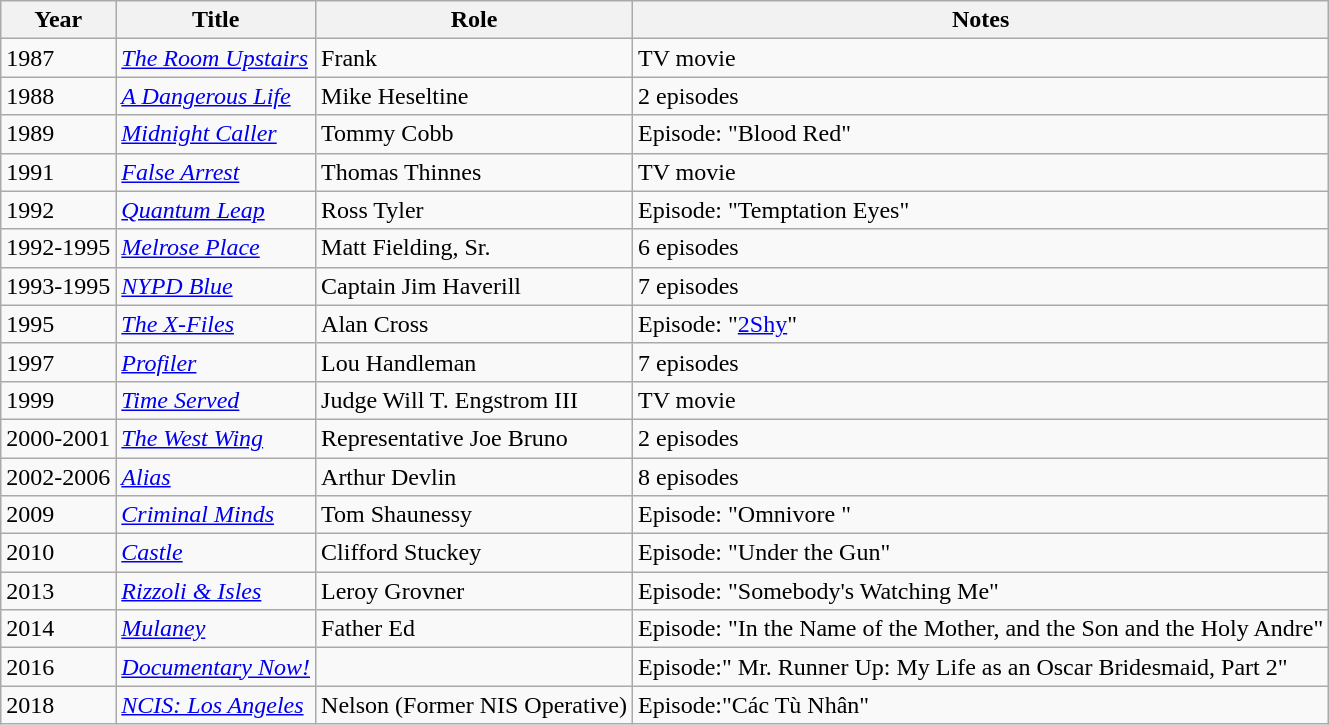<table class="wikitable sortable">
<tr>
<th>Year</th>
<th>Title</th>
<th>Role</th>
<th class="unsortable">Notes</th>
</tr>
<tr>
<td>1987</td>
<td><em><a href='#'>The Room Upstairs</a></em></td>
<td>Frank</td>
<td>TV movie</td>
</tr>
<tr>
<td>1988</td>
<td><em><a href='#'>A Dangerous Life</a></em></td>
<td>Mike Heseltine</td>
<td>2 episodes</td>
</tr>
<tr>
<td>1989</td>
<td><em><a href='#'>Midnight Caller</a></em></td>
<td>Tommy Cobb</td>
<td>Episode: "Blood Red"</td>
</tr>
<tr>
<td>1991</td>
<td><em><a href='#'>False Arrest</a></em></td>
<td>Thomas Thinnes</td>
<td>TV movie</td>
</tr>
<tr>
<td>1992</td>
<td><em><a href='#'>Quantum Leap</a></em></td>
<td>Ross Tyler</td>
<td>Episode: "Temptation Eyes"</td>
</tr>
<tr>
<td>1992-1995</td>
<td><em><a href='#'>Melrose Place</a></em></td>
<td>Matt Fielding, Sr.</td>
<td>6 episodes</td>
</tr>
<tr>
<td>1993-1995</td>
<td><em><a href='#'>NYPD Blue</a></em></td>
<td>Captain Jim Haverill</td>
<td>7 episodes</td>
</tr>
<tr>
<td>1995</td>
<td><em><a href='#'>The X-Files</a></em></td>
<td>Alan Cross</td>
<td>Episode: "<a href='#'>2Shy</a>"</td>
</tr>
<tr>
<td>1997</td>
<td><em><a href='#'>Profiler</a></em></td>
<td>Lou Handleman</td>
<td>7 episodes</td>
</tr>
<tr>
<td>1999</td>
<td><em><a href='#'>Time Served</a></em></td>
<td>Judge Will T. Engstrom III</td>
<td>TV movie</td>
</tr>
<tr>
<td>2000-2001</td>
<td><em><a href='#'>The West Wing</a></em></td>
<td>Representative Joe Bruno</td>
<td>2 episodes</td>
</tr>
<tr>
<td>2002-2006</td>
<td><em><a href='#'>Alias</a></em></td>
<td>Arthur Devlin</td>
<td>8 episodes</td>
</tr>
<tr>
<td>2009</td>
<td><em><a href='#'>Criminal Minds</a></em></td>
<td>Tom Shaunessy</td>
<td>Episode: "Omnivore "</td>
</tr>
<tr>
<td>2010</td>
<td><em><a href='#'>Castle</a></em></td>
<td>Clifford Stuckey</td>
<td>Episode: "Under the Gun"</td>
</tr>
<tr>
<td>2013</td>
<td><em><a href='#'>Rizzoli & Isles</a></em></td>
<td>Leroy Grovner</td>
<td>Episode: "Somebody's Watching Me"</td>
</tr>
<tr>
<td>2014</td>
<td><em><a href='#'>Mulaney</a></em></td>
<td>Father Ed</td>
<td>Episode: "In the Name of the Mother, and the Son and the Holy Andre"</td>
</tr>
<tr>
<td>2016</td>
<td><em><a href='#'>Documentary Now!</a></em></td>
<td></td>
<td>Episode:" Mr. Runner Up: My Life as an Oscar Bridesmaid, Part 2"</td>
</tr>
<tr>
<td>2018</td>
<td><em><a href='#'>NCIS: Los Angeles</a></em></td>
<td>Nelson (Former NIS Operative)</td>
<td>Episode:"Các Tù Nhân"</td>
</tr>
</table>
